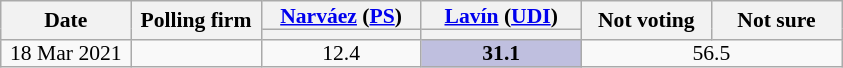<table class="wikitable sortable mw-collapsible mw-collapsed" style=text-align:center;font-size:90%;line-height:12px>
<tr>
<th rowspan=2 width=80px>Date</th>
<th rowspan=2 width=80px>Polling firm</th>
<th width=100px><a href='#'>Narváez</a> (<a href='#'>PS</a>)</th>
<th width=100px><a href='#'>Lavín</a> (<a href='#'>UDI</a>)</th>
<th rowspan=2 width=80px>Not voting</th>
<th rowspan=2 width=80px>Not sure</th>
</tr>
<tr>
<th style=background:></th>
<th style=background:></th>
</tr>
<tr>
<td>18 Mar 2021</td>
<td></td>
<td>12.4</td>
<td style="background:#BFBFDF;"><strong>31.1</strong></td>
<td colspan="2">56.5</td>
</tr>
</table>
